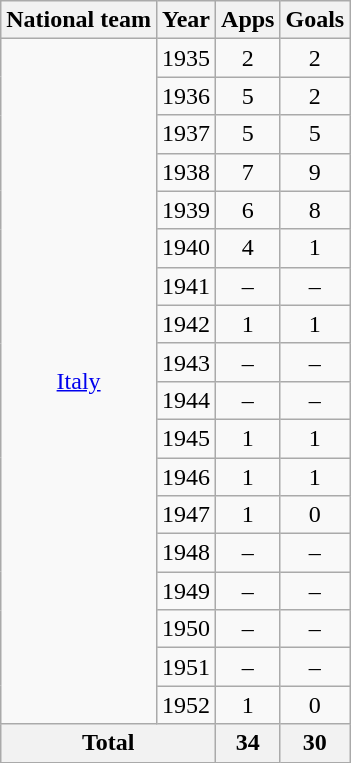<table class="wikitable" style="text-align:center">
<tr>
<th>National team</th>
<th>Year</th>
<th>Apps</th>
<th>Goals</th>
</tr>
<tr>
<td rowspan="18"><a href='#'>Italy</a></td>
<td>1935</td>
<td>2</td>
<td>2</td>
</tr>
<tr>
<td>1936</td>
<td>5</td>
<td>2</td>
</tr>
<tr>
<td>1937</td>
<td>5</td>
<td>5</td>
</tr>
<tr>
<td>1938</td>
<td>7</td>
<td>9</td>
</tr>
<tr>
<td>1939</td>
<td>6</td>
<td>8</td>
</tr>
<tr>
<td>1940</td>
<td>4</td>
<td>1</td>
</tr>
<tr>
<td>1941</td>
<td>–</td>
<td>–</td>
</tr>
<tr>
<td>1942</td>
<td>1</td>
<td>1</td>
</tr>
<tr>
<td>1943</td>
<td>–</td>
<td>–</td>
</tr>
<tr>
<td>1944</td>
<td>–</td>
<td>–</td>
</tr>
<tr>
<td>1945</td>
<td>1</td>
<td>1</td>
</tr>
<tr>
<td>1946</td>
<td>1</td>
<td>1</td>
</tr>
<tr>
<td>1947</td>
<td>1</td>
<td>0</td>
</tr>
<tr>
<td>1948</td>
<td>–</td>
<td>–</td>
</tr>
<tr>
<td>1949</td>
<td>–</td>
<td>–</td>
</tr>
<tr>
<td>1950</td>
<td>–</td>
<td>–</td>
</tr>
<tr>
<td>1951</td>
<td>–</td>
<td>–</td>
</tr>
<tr>
<td>1952</td>
<td>1</td>
<td>0</td>
</tr>
<tr>
<th colspan="2">Total</th>
<th>34</th>
<th>30</th>
</tr>
</table>
